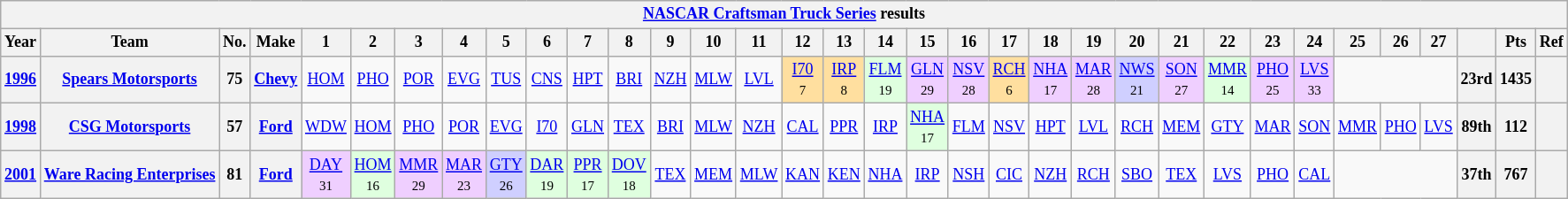<table class="wikitable" style="text-align:center; font-size:75%">
<tr>
<th colspan=45><a href='#'>NASCAR Craftsman Truck Series</a> results</th>
</tr>
<tr>
<th>Year</th>
<th>Team</th>
<th>No.</th>
<th>Make</th>
<th>1</th>
<th>2</th>
<th>3</th>
<th>4</th>
<th>5</th>
<th>6</th>
<th>7</th>
<th>8</th>
<th>9</th>
<th>10</th>
<th>11</th>
<th>12</th>
<th>13</th>
<th>14</th>
<th>15</th>
<th>16</th>
<th>17</th>
<th>18</th>
<th>19</th>
<th>20</th>
<th>21</th>
<th>22</th>
<th>23</th>
<th>24</th>
<th>25</th>
<th>26</th>
<th>27</th>
<th></th>
<th>Pts</th>
<th>Ref</th>
</tr>
<tr>
<th><a href='#'>1996</a></th>
<th><a href='#'>Spears Motorsports</a></th>
<th>75</th>
<th><a href='#'>Chevy</a></th>
<td><a href='#'>HOM</a></td>
<td><a href='#'>PHO</a></td>
<td><a href='#'>POR</a></td>
<td><a href='#'>EVG</a></td>
<td><a href='#'>TUS</a></td>
<td><a href='#'>CNS</a></td>
<td><a href='#'>HPT</a></td>
<td><a href='#'>BRI</a></td>
<td><a href='#'>NZH</a></td>
<td><a href='#'>MLW</a></td>
<td><a href='#'>LVL</a></td>
<td style="background:#FFDF9F;"><a href='#'>I70</a><br><small>7</small></td>
<td style="background:#FFDF9F;"><a href='#'>IRP</a><br><small>8</small></td>
<td style="background:#DFFFDF;"><a href='#'>FLM</a><br><small>19</small></td>
<td style="background:#EFCFFF;"><a href='#'>GLN</a><br><small>29</small></td>
<td style="background:#EFCFFF;"><a href='#'>NSV</a><br><small>28</small></td>
<td style="background:#FFDF9F;"><a href='#'>RCH</a><br><small>6</small></td>
<td style="background:#EFCFFF;"><a href='#'>NHA</a><br><small>17</small></td>
<td style="background:#EFCFFF;"><a href='#'>MAR</a><br><small>28</small></td>
<td style="background:#CFCFFF;"><a href='#'>NWS</a><br><small>21</small></td>
<td style="background:#EFCFFF;"><a href='#'>SON</a><br><small>27</small></td>
<td style="background:#DFFFDF;"><a href='#'>MMR</a><br><small>14</small></td>
<td style="background:#EFCFFF;"><a href='#'>PHO</a><br><small>25</small></td>
<td style="background:#EFCFFF;"><a href='#'>LVS</a><br><small>33</small></td>
<td colspan=3></td>
<th>23rd</th>
<th>1435</th>
<th></th>
</tr>
<tr>
<th><a href='#'>1998</a></th>
<th><a href='#'>CSG Motorsports</a></th>
<th>57</th>
<th><a href='#'>Ford</a></th>
<td><a href='#'>WDW</a></td>
<td><a href='#'>HOM</a></td>
<td><a href='#'>PHO</a></td>
<td><a href='#'>POR</a></td>
<td><a href='#'>EVG</a></td>
<td><a href='#'>I70</a></td>
<td><a href='#'>GLN</a></td>
<td><a href='#'>TEX</a></td>
<td><a href='#'>BRI</a></td>
<td><a href='#'>MLW</a></td>
<td><a href='#'>NZH</a></td>
<td><a href='#'>CAL</a></td>
<td><a href='#'>PPR</a></td>
<td><a href='#'>IRP</a></td>
<td style="background:#DFFFDF;"><a href='#'>NHA</a><br><small>17</small></td>
<td><a href='#'>FLM</a></td>
<td><a href='#'>NSV</a></td>
<td><a href='#'>HPT</a></td>
<td><a href='#'>LVL</a></td>
<td><a href='#'>RCH</a></td>
<td><a href='#'>MEM</a></td>
<td><a href='#'>GTY</a></td>
<td><a href='#'>MAR</a></td>
<td><a href='#'>SON</a></td>
<td><a href='#'>MMR</a></td>
<td><a href='#'>PHO</a></td>
<td><a href='#'>LVS</a></td>
<th>89th</th>
<th>112</th>
<th></th>
</tr>
<tr>
<th><a href='#'>2001</a></th>
<th><a href='#'>Ware Racing Enterprises</a></th>
<th>81</th>
<th><a href='#'>Ford</a></th>
<td style="background:#EFCFFF;"><a href='#'>DAY</a><br><small>31</small></td>
<td style="background:#DFFFDF;"><a href='#'>HOM</a><br><small>16</small></td>
<td style="background:#EFCFFF;"><a href='#'>MMR</a><br><small>29</small></td>
<td style="background:#EFCFFF;"><a href='#'>MAR</a><br><small>23</small></td>
<td style="background:#CFCFFF;"><a href='#'>GTY</a><br><small>26</small></td>
<td style="background:#DFFFDF;"><a href='#'>DAR</a><br><small>19</small></td>
<td style="background:#DFFFDF;"><a href='#'>PPR</a><br><small>17</small></td>
<td style="background:#DFFFDF;"><a href='#'>DOV</a><br><small>18</small></td>
<td><a href='#'>TEX</a></td>
<td><a href='#'>MEM</a></td>
<td><a href='#'>MLW</a></td>
<td><a href='#'>KAN</a></td>
<td><a href='#'>KEN</a></td>
<td><a href='#'>NHA</a></td>
<td><a href='#'>IRP</a></td>
<td><a href='#'>NSH</a></td>
<td><a href='#'>CIC</a></td>
<td><a href='#'>NZH</a></td>
<td><a href='#'>RCH</a></td>
<td><a href='#'>SBO</a></td>
<td><a href='#'>TEX</a></td>
<td><a href='#'>LVS</a></td>
<td><a href='#'>PHO</a></td>
<td><a href='#'>CAL</a></td>
<td colspan=3></td>
<th>37th</th>
<th>767</th>
<th></th>
</tr>
</table>
